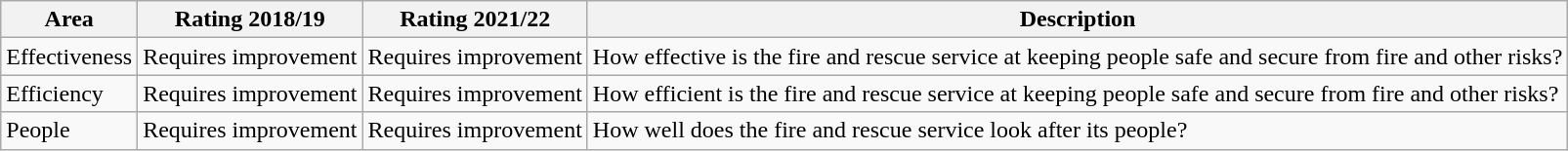<table class="wikitable">
<tr>
<th>Area</th>
<th>Rating 2018/19</th>
<th>Rating 2021/22</th>
<th>Description</th>
</tr>
<tr>
<td>Effectiveness</td>
<td>Requires improvement</td>
<td>Requires improvement</td>
<td>How effective is the fire and rescue service at keeping people safe and secure from fire and other risks?</td>
</tr>
<tr>
<td>Efficiency</td>
<td>Requires improvement</td>
<td>Requires improvement</td>
<td>How efficient is the fire and rescue service at keeping people safe and secure from fire and other risks?</td>
</tr>
<tr>
<td>People</td>
<td>Requires improvement</td>
<td>Requires improvement</td>
<td>How well does the fire and rescue service look after its people?</td>
</tr>
</table>
